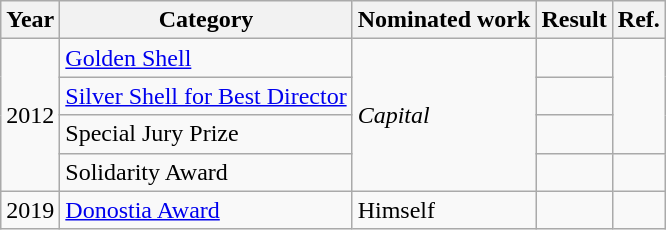<table class="wikitable sortable">
<tr>
<th>Year</th>
<th>Category</th>
<th>Nominated work</th>
<th>Result</th>
<th>Ref.</th>
</tr>
<tr>
<td rowspan="4">2012</td>
<td><a href='#'>Golden Shell</a></td>
<td rowspan="4"><em>Capital</em></td>
<td></td>
<td rowspan="3"></td>
</tr>
<tr>
<td><a href='#'>Silver Shell for Best Director</a></td>
<td></td>
</tr>
<tr>
<td>Special Jury Prize</td>
<td></td>
</tr>
<tr>
<td>Solidarity Award</td>
<td></td>
<td></td>
</tr>
<tr>
<td>2019</td>
<td><a href='#'>Donostia Award</a></td>
<td>Himself</td>
<td></td>
<td></td>
</tr>
</table>
